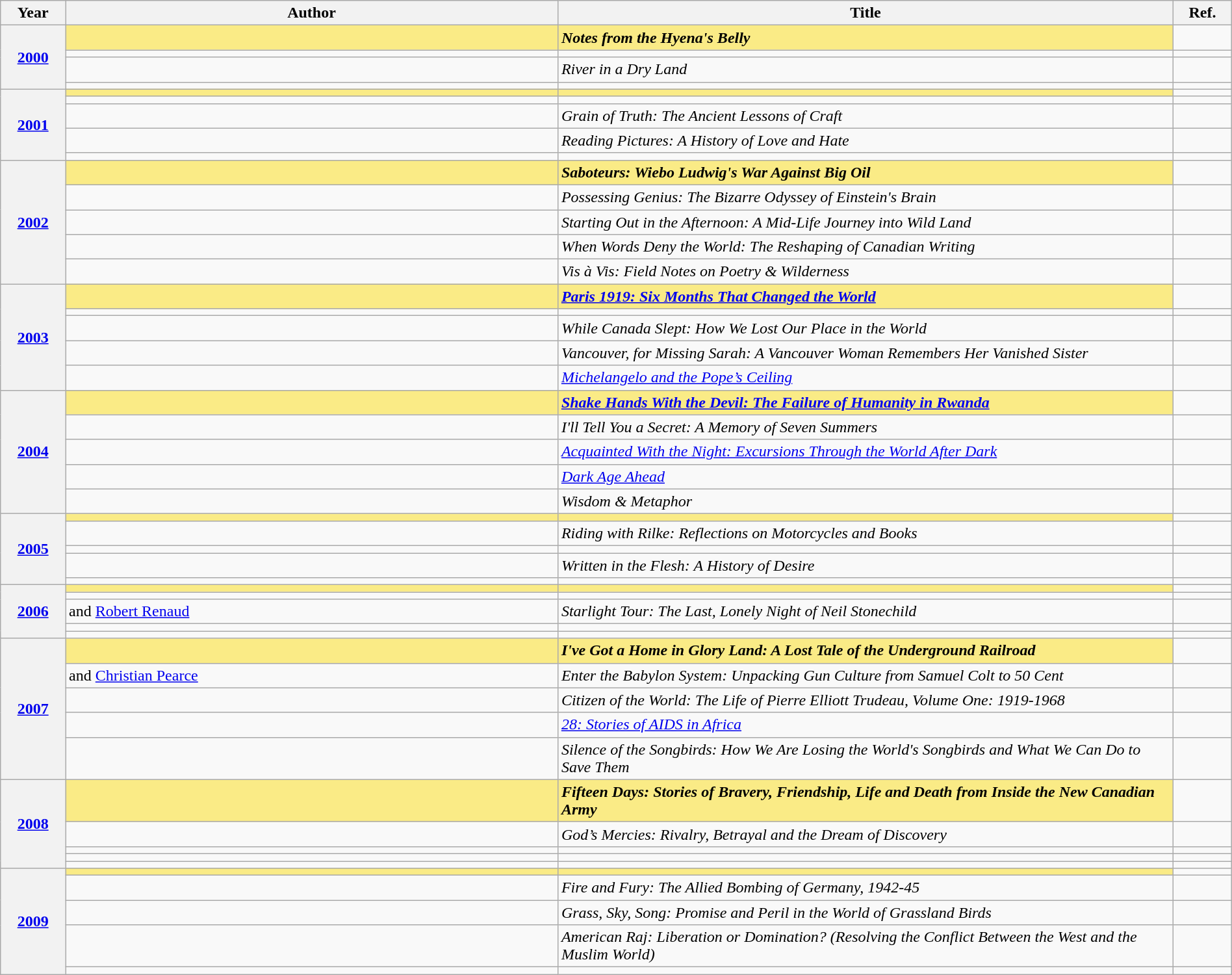<table class="wikitable sortable mw-collapsible" width="100%">
<tr>
<th>Year</th>
<th width="40%">Author</th>
<th width="50%">Title</th>
<th>Ref.</th>
</tr>
<tr>
<th rowspan="4"><a href='#'>2000</a></th>
<td style="background:#FAEB86"><strong></strong></td>
<td style="background:#FAEB86"><strong><em>Notes from the Hyena's Belly</em></strong></td>
<td></td>
</tr>
<tr>
<td></td>
<td><em></em></td>
<td></td>
</tr>
<tr>
<td></td>
<td><em>River in a Dry Land</em></td>
<td></td>
</tr>
<tr>
<td></td>
<td><em></em></td>
<td></td>
</tr>
<tr>
<th rowspan="5"><a href='#'>2001</a></th>
<td style="background:#FAEB86"><strong></strong></td>
<td style="background:#FAEB86"><strong><em></em></strong></td>
<td></td>
</tr>
<tr>
<td></td>
<td><em></em></td>
<td></td>
</tr>
<tr>
<td></td>
<td><em>Grain of Truth: The Ancient Lessons of Craft</em></td>
<td></td>
</tr>
<tr>
<td></td>
<td><em>Reading Pictures: A History of Love and Hate</em></td>
<td></td>
</tr>
<tr>
<td></td>
<td><em></em></td>
<td></td>
</tr>
<tr>
<th rowspan="5"><a href='#'>2002</a></th>
<td style="background:#FAEB86"><strong></strong></td>
<td style="background:#FAEB86"><strong><em>Saboteurs: Wiebo Ludwig's War Against Big Oil</em></strong></td>
<td></td>
</tr>
<tr>
<td></td>
<td><em>Possessing Genius: The Bizarre Odyssey of Einstein's Brain</em></td>
<td></td>
</tr>
<tr>
<td></td>
<td><em>Starting Out in the Afternoon: A Mid-Life Journey into Wild Land</em></td>
<td></td>
</tr>
<tr>
<td></td>
<td><em>When Words Deny the World: The Reshaping of Canadian Writing</em></td>
<td></td>
</tr>
<tr>
<td></td>
<td><em>Vis à Vis: Field Notes on Poetry & Wilderness</em></td>
<td></td>
</tr>
<tr>
<th rowspan="5"><a href='#'>2003</a></th>
<td style="background:#FAEB86"><strong></strong></td>
<td style="background:#FAEB86"><strong><em><a href='#'>Paris 1919: Six Months That Changed the World</a></em></strong></td>
<td></td>
</tr>
<tr>
<td></td>
<td><em></em></td>
<td></td>
</tr>
<tr>
<td></td>
<td><em>While Canada Slept: How We Lost Our Place in the World</em></td>
<td></td>
</tr>
<tr>
<td></td>
<td><em>Vancouver, for Missing Sarah: A Vancouver Woman Remembers Her Vanished Sister</em></td>
<td></td>
</tr>
<tr>
<td></td>
<td><em><a href='#'>Michelangelo and the Pope’s Ceiling</a></em></td>
<td></td>
</tr>
<tr>
<th rowspan="5"><a href='#'>2004</a></th>
<td style="background:#FAEB86"><strong></strong></td>
<td style="background:#FAEB86"><strong><em><a href='#'>Shake Hands With the Devil: The Failure of Humanity in Rwanda</a></em></strong></td>
<td></td>
</tr>
<tr>
<td></td>
<td><em>I'll Tell You a Secret: A Memory of Seven Summers</em></td>
<td></td>
</tr>
<tr>
<td></td>
<td><em><a href='#'>Acquainted With the Night: Excursions Through the World After Dark</a></em></td>
<td></td>
</tr>
<tr>
<td></td>
<td><em><a href='#'>Dark Age Ahead</a></em></td>
<td></td>
</tr>
<tr>
<td></td>
<td><em>Wisdom & Metaphor</em></td>
<td></td>
</tr>
<tr>
<th rowspan="5"><a href='#'>2005</a></th>
<td style="background:#FAEB86"><strong></strong></td>
<td style="background:#FAEB86"><strong><em></em></strong></td>
<td></td>
</tr>
<tr>
<td></td>
<td><em>Riding with Rilke: Reflections on Motorcycles and Books</em></td>
<td></td>
</tr>
<tr>
<td></td>
<td><em></em></td>
<td></td>
</tr>
<tr>
<td></td>
<td><em>Written in the Flesh: A History of Desire</em></td>
<td></td>
</tr>
<tr>
<td></td>
<td><em></em></td>
<td></td>
</tr>
<tr>
<th rowspan="5"><a href='#'>2006</a></th>
<td style="background:#FAEB86"><strong></strong></td>
<td style="background:#FAEB86"><strong><em></em></strong></td>
<td></td>
</tr>
<tr>
<td></td>
<td><em></em></td>
<td></td>
</tr>
<tr>
<td> and <a href='#'>Robert Renaud</a></td>
<td><em>Starlight Tour: The Last, Lonely Night of Neil Stonechild</em></td>
<td></td>
</tr>
<tr>
<td></td>
<td><em></em></td>
<td></td>
</tr>
<tr>
<td></td>
<td><em></em></td>
<td></td>
</tr>
<tr>
<th rowspan="5"><a href='#'>2007</a></th>
<td style="background:#FAEB86"><strong></strong></td>
<td style="background:#FAEB86"><strong><em>I've Got a Home in Glory Land: A Lost Tale of the Underground Railroad</em></strong></td>
<td></td>
</tr>
<tr>
<td> and <a href='#'>Christian Pearce</a></td>
<td><em>Enter the Babylon System: Unpacking Gun Culture from Samuel Colt to 50 Cent</em></td>
<td></td>
</tr>
<tr>
<td></td>
<td><em>Citizen of the World: The Life of Pierre Elliott Trudeau, Volume One: 1919-1968</em></td>
<td></td>
</tr>
<tr>
<td></td>
<td><em><a href='#'>28: Stories of AIDS in Africa</a></em></td>
<td></td>
</tr>
<tr>
<td></td>
<td><em>Silence of the Songbirds: How We Are Losing the World's Songbirds and What We Can Do to Save Them</em></td>
<td></td>
</tr>
<tr>
<th rowspan="5"><a href='#'>2008</a></th>
<td style="background:#FAEB86"><strong></strong></td>
<td style="background:#FAEB86"><strong><em>Fifteen Days: Stories of Bravery, Friendship, Life and Death from Inside the New Canadian Army</em></strong></td>
<td></td>
</tr>
<tr>
<td></td>
<td><em>God’s Mercies: Rivalry, Betrayal and the Dream of Discovery</em></td>
<td></td>
</tr>
<tr>
<td></td>
<td><em></em></td>
<td></td>
</tr>
<tr>
<td></td>
<td><em></em></td>
<td></td>
</tr>
<tr>
<td></td>
<td><em></em></td>
<td></td>
</tr>
<tr>
<th rowspan="5"><a href='#'>2009</a></th>
<td style="background:#FAEB86"><strong></strong></td>
<td style="background:#FAEB86"><strong><em></em></strong></td>
<td></td>
</tr>
<tr>
<td></td>
<td><em>Fire and Fury: The Allied Bombing of Germany, 1942-45</em></td>
<td></td>
</tr>
<tr>
<td></td>
<td><em>Grass, Sky, Song: Promise and Peril in the World of Grassland Birds</em></td>
<td></td>
</tr>
<tr>
<td></td>
<td><em>American Raj: Liberation or Domination? (Resolving the Conflict Between the West and the Muslim World)</em></td>
<td></td>
</tr>
<tr>
<td></td>
<td><em></em></td>
<td></td>
</tr>
</table>
